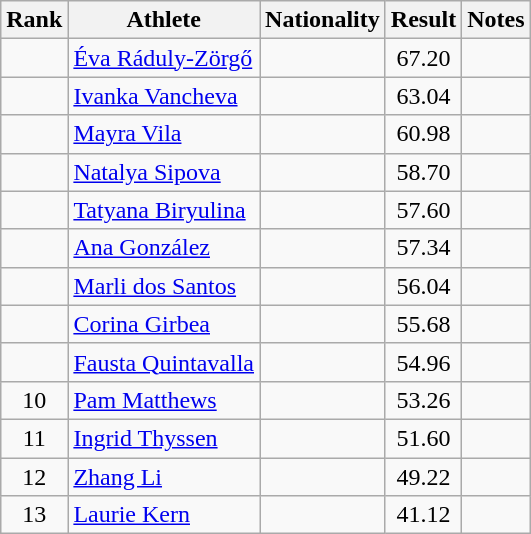<table class="wikitable sortable" style="text-align:center">
<tr>
<th>Rank</th>
<th>Athlete</th>
<th>Nationality</th>
<th>Result</th>
<th>Notes</th>
</tr>
<tr>
<td></td>
<td align=left><a href='#'>Éva Ráduly-Zörgő</a></td>
<td align=left></td>
<td>67.20</td>
<td></td>
</tr>
<tr>
<td></td>
<td align=left><a href='#'>Ivanka Vancheva</a></td>
<td align=left></td>
<td>63.04</td>
<td></td>
</tr>
<tr>
<td></td>
<td align=left><a href='#'>Mayra Vila</a></td>
<td align=left></td>
<td>60.98</td>
<td></td>
</tr>
<tr>
<td></td>
<td align=left><a href='#'>Natalya Sipova</a></td>
<td align=left></td>
<td>58.70</td>
<td></td>
</tr>
<tr>
<td></td>
<td align=left><a href='#'>Tatyana Biryulina</a></td>
<td align=left></td>
<td>57.60</td>
<td></td>
</tr>
<tr>
<td></td>
<td align=left><a href='#'>Ana González</a></td>
<td align=left></td>
<td>57.34</td>
<td></td>
</tr>
<tr>
<td></td>
<td align=left><a href='#'>Marli dos Santos</a></td>
<td align=left></td>
<td>56.04</td>
<td></td>
</tr>
<tr>
<td></td>
<td align=left><a href='#'>Corina Girbea</a></td>
<td align=left></td>
<td>55.68</td>
<td></td>
</tr>
<tr>
<td></td>
<td align=left><a href='#'>Fausta Quintavalla</a></td>
<td align=left></td>
<td>54.96</td>
<td></td>
</tr>
<tr>
<td>10</td>
<td align=left><a href='#'>Pam Matthews</a></td>
<td align=left></td>
<td>53.26</td>
<td></td>
</tr>
<tr>
<td>11</td>
<td align=left><a href='#'>Ingrid Thyssen</a></td>
<td align=left></td>
<td>51.60</td>
<td></td>
</tr>
<tr>
<td>12</td>
<td align=left><a href='#'>Zhang Li</a></td>
<td align=left></td>
<td>49.22</td>
<td></td>
</tr>
<tr>
<td>13</td>
<td align=left><a href='#'>Laurie Kern</a></td>
<td align=left></td>
<td>41.12</td>
<td></td>
</tr>
</table>
